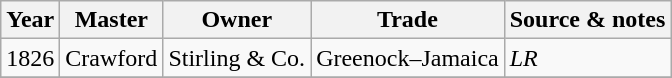<table class=" wikitable">
<tr>
<th>Year</th>
<th>Master</th>
<th>Owner</th>
<th>Trade</th>
<th>Source & notes</th>
</tr>
<tr>
<td>1826</td>
<td>Crawford</td>
<td>Stirling & Co.</td>
<td>Greenock–Jamaica</td>
<td><em>LR</em></td>
</tr>
<tr>
</tr>
</table>
